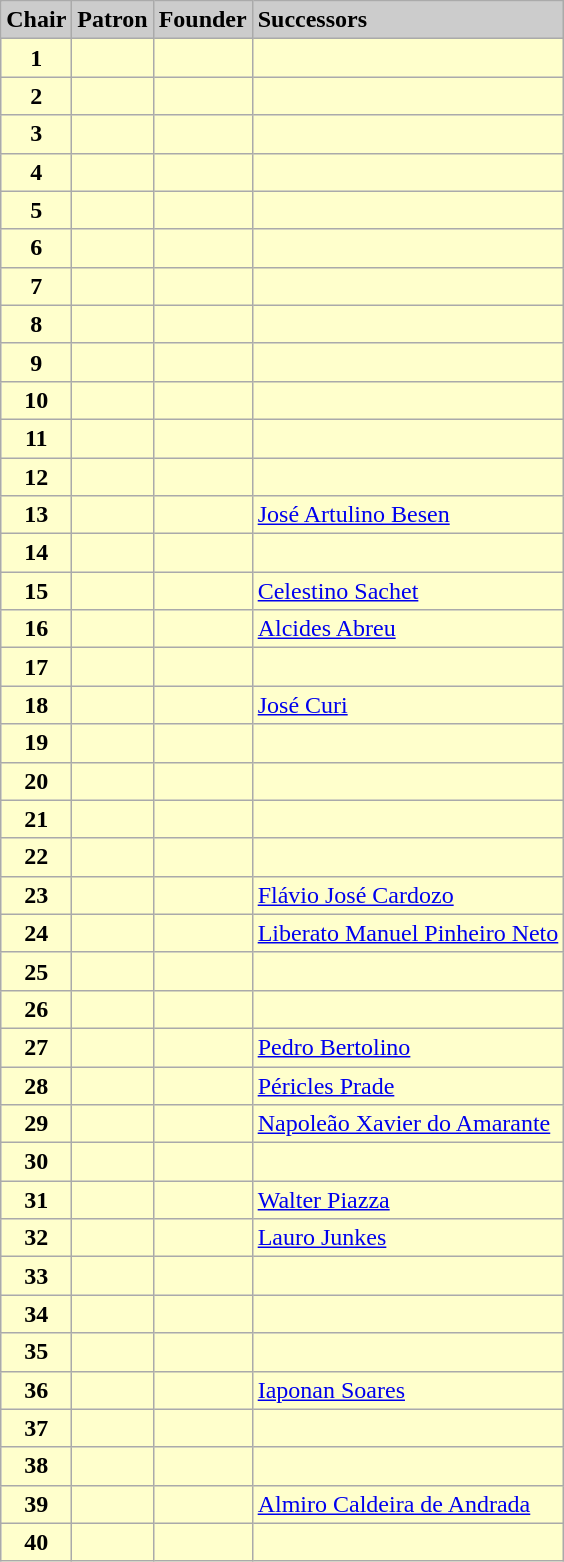<table class="wikitable">
<tr style="background:#ccc;">
<td><strong>Chair</strong></td>
<td><strong>Patron</strong></td>
<td><strong>Founder</strong></td>
<td><strong>Successors</strong></td>
</tr>
<tr>
<td style="text-align:center; background:#ffc;"><strong>1</strong></td>
<td style="background:#ffc;"></td>
<td style="background:#ffc;"></td>
<td style="background:#ffc;"> </td>
</tr>
<tr>
<td style="text-align:center; background:#ffc;"><strong>2</strong></td>
<td style="background:#ffc;"></td>
<td style="background:#ffc;"></td>
<td style="background:#ffc;"> </td>
</tr>
<tr>
<td style="text-align:center; background:#ffc;"><strong>3</strong></td>
<td style="background:#ffc;"></td>
<td style="background:#ffc;"></td>
<td style="background:#ffc;"> </td>
</tr>
<tr>
<td style="text-align:center; background:#ffc;"><strong>4</strong></td>
<td style="background:#ffc;"></td>
<td style="background:#ffc;"></td>
<td style="background:#ffc;">  </td>
</tr>
<tr>
<td style="text-align:center; background:#ffc;"><strong>5</strong></td>
<td style="background:#ffc;"></td>
<td style="background:#ffc;"></td>
<td style="background:#ffc;"> </td>
</tr>
<tr>
<td style="text-align:center; background:#ffc;"><strong>6</strong></td>
<td style="background:#ffc;"></td>
<td style="background:#ffc;"></td>
<td style="background:#ffc;"></td>
</tr>
<tr>
<td style="text-align:center; background:#ffc;"><strong>7</strong></td>
<td style="background:#ffc;"></td>
<td style="background:#ffc;"></td>
<td style="background:#ffc;">  </td>
</tr>
<tr>
<td style="text-align:center; background:#ffc;"><strong>8</strong></td>
<td style="background:#ffc;"></td>
<td style="background:#ffc;"></td>
<td style="background:#ffc;">     </td>
</tr>
<tr>
<td style="text-align:center; background:#ffc;"><strong>9</strong></td>
<td style="background:#ffc;"></td>
<td style="background:#ffc;"></td>
<td style="background:#ffc;">  </td>
</tr>
<tr>
<td style="text-align:center; background:#ffc;"><strong>10</strong></td>
<td style="background:#ffc;"></td>
<td style="background:#ffc;"></td>
<td style="background:#ffc;"> </td>
</tr>
<tr>
<td style="text-align:center; background:#ffc;"><strong>11</strong></td>
<td style="background:#ffc;"></td>
<td style="background:#ffc;"></td>
<td style="background:#ffc;">  </td>
</tr>
<tr>
<td style="text-align:center; background:#ffc;"><strong>12</strong></td>
<td style="background:#ffc;"></td>
<td style="background:#ffc;"></td>
<td style="background:#ffc;"> </td>
</tr>
<tr>
<td style="text-align:center; background:#ffc;"><strong>13</strong></td>
<td style="background:#ffc;"></td>
<td style="background:#ffc;"></td>
<td style="background:#ffc;"><a href='#'>José Artulino Besen</a></td>
</tr>
<tr>
<td style="text-align:center; background:#ffc;"><strong>14</strong></td>
<td style="background:#ffc;"></td>
<td style="background:#ffc;"></td>
<td style="background:#ffc;"></td>
</tr>
<tr>
<td style="text-align:center; background:#ffc;"><strong>15</strong></td>
<td style="background:#ffc;"></td>
<td style="background:#ffc;"></td>
<td style="background:#ffc;"><a href='#'>Celestino Sachet</a></td>
</tr>
<tr>
<td style="text-align:center; background:#ffc;"><strong>16</strong></td>
<td style="background:#ffc;"></td>
<td style="background:#ffc;"></td>
<td style="background:#ffc;"><a href='#'>Alcides Abreu</a></td>
</tr>
<tr>
<td style="text-align:center; background:#ffc;"><strong>17</strong></td>
<td style="background:#ffc;"></td>
<td style="background:#ffc;"></td>
<td style="background:#ffc;"> </td>
</tr>
<tr>
<td style="text-align:center; background:#ffc;"><strong>18</strong></td>
<td style="background:#ffc;"></td>
<td style="background:#ffc;"></td>
<td style="background:#ffc;"><a href='#'>José Curi</a></td>
</tr>
<tr>
<td style="text-align:center; background:#ffc;"><strong>19</strong></td>
<td style="background:#ffc;"></td>
<td style="background:#ffc;"></td>
<td style="background:#ffc;"></td>
</tr>
<tr>
<td style="text-align:center; background:#ffc;"><strong>20</strong></td>
<td style="background:#ffc;"></td>
<td style="background:#ffc;"></td>
<td style="background:#ffc;"> </td>
</tr>
<tr>
<td style="text-align:center; background:#ffc;"><strong>21</strong></td>
<td style="background:#ffc;"></td>
<td style="background:#ffc;"></td>
<td style="background:#ffc;"></td>
</tr>
<tr>
<td style="text-align:center; background:#ffc;"><strong>22</strong></td>
<td style="background:#ffc;"></td>
<td style="background:#ffc;"></td>
<td style="background:#ffc;"> </td>
</tr>
<tr>
<td style="text-align:center; background:#ffc;"><strong>23</strong></td>
<td style="background:#ffc;"></td>
<td style="background:#ffc;"></td>
<td style="background:#ffc;"><a href='#'>Flávio José Cardozo</a></td>
</tr>
<tr>
<td style="text-align:center; background:#ffc;"><strong>24</strong></td>
<td style="background:#ffc;"></td>
<td style="background:#ffc;"></td>
<td style="background:#ffc;"><a href='#'>Liberato Manuel Pinheiro Neto</a></td>
</tr>
<tr>
<td style="text-align:center; background:#ffc;"><strong>25</strong></td>
<td style="background:#ffc;"></td>
<td style="background:#ffc;"></td>
<td style="background:#ffc;"></td>
</tr>
<tr>
<td style="text-align:center; background:#ffc;"><strong>26</strong></td>
<td style="background:#ffc;"></td>
<td style="background:#ffc;"></td>
<td style="background:#ffc;"></td>
</tr>
<tr>
<td style="text-align:center; background:#ffc;"><strong>27</strong></td>
<td style="background:#ffc;"></td>
<td style="background:#ffc;"></td>
<td style="background:#ffc;"><a href='#'>Pedro Bertolino</a></td>
</tr>
<tr>
<td style="text-align:center; background:#ffc;"><strong>28</strong></td>
<td style="background:#ffc;"></td>
<td style="background:#ffc;"></td>
<td style="background:#ffc;"><a href='#'>Péricles Prade</a></td>
</tr>
<tr>
<td style="text-align:center; background:#ffc;"><strong>29</strong></td>
<td style="background:#ffc;"></td>
<td style="background:#ffc;"></td>
<td style="background:#ffc;"><a href='#'>Napoleão Xavier do Amarante</a></td>
</tr>
<tr>
<td style="text-align:center; background:#ffc;"><strong>30</strong></td>
<td style="background:#ffc;"></td>
<td style="background:#ffc;"></td>
<td style="background:#ffc;"> </td>
</tr>
<tr>
<td style="text-align:center; background:#ffc;"><strong>31</strong></td>
<td style="background:#ffc;"></td>
<td style="background:#ffc;"></td>
<td style="background:#ffc;"><a href='#'>Walter Piazza</a></td>
</tr>
<tr>
<td style="text-align:center; background:#ffc;"><strong>32</strong></td>
<td style="background:#ffc;"></td>
<td style="background:#ffc;"></td>
<td style="background:#ffc;"><a href='#'>Lauro Junkes</a></td>
</tr>
<tr>
<td style="text-align:center; background:#ffc;"><strong>33</strong></td>
<td style="background:#ffc;"></td>
<td style="background:#ffc;"></td>
<td style="background:#ffc;"></td>
</tr>
<tr>
<td style="text-align:center; background:#ffc;"><strong>34</strong></td>
<td style="background:#ffc;"></td>
<td style="background:#ffc;"></td>
<td style="background:#ffc;"></td>
</tr>
<tr>
<td style="text-align:center; background:#ffc;"><strong>35</strong></td>
<td style="background:#ffc;"></td>
<td style="background:#ffc;"></td>
<td style="background:#ffc;"></td>
</tr>
<tr>
<td style="text-align:center; background:#ffc;"><strong>36</strong></td>
<td style="background:#ffc;"></td>
<td style="background:#ffc;"></td>
<td style="background:#ffc;"><a href='#'>Iaponan Soares</a></td>
</tr>
<tr>
<td style="text-align:center; background:#ffc;"><strong>37</strong></td>
<td style="background:#ffc;"></td>
<td style="background:#ffc;"></td>
<td style="background:#ffc;"></td>
</tr>
<tr>
<td style="text-align:center; background:#ffc;"><strong>38</strong></td>
<td style="background:#ffc;"></td>
<td style="background:#ffc;"></td>
<td style="background:#ffc;"></td>
</tr>
<tr>
<td style="text-align:center; background:#ffc;"><strong>39</strong></td>
<td style="background:#ffc;"></td>
<td style="background:#ffc;"></td>
<td style="background:#ffc;"><a href='#'>Almiro Caldeira de Andrada</a></td>
</tr>
<tr>
<td style="text-align:center; background:#ffc;"><strong>40</strong></td>
<td style="background:#ffc;"></td>
<td style="background:#ffc;"></td>
<td style="background:#ffc;"></td>
</tr>
</table>
